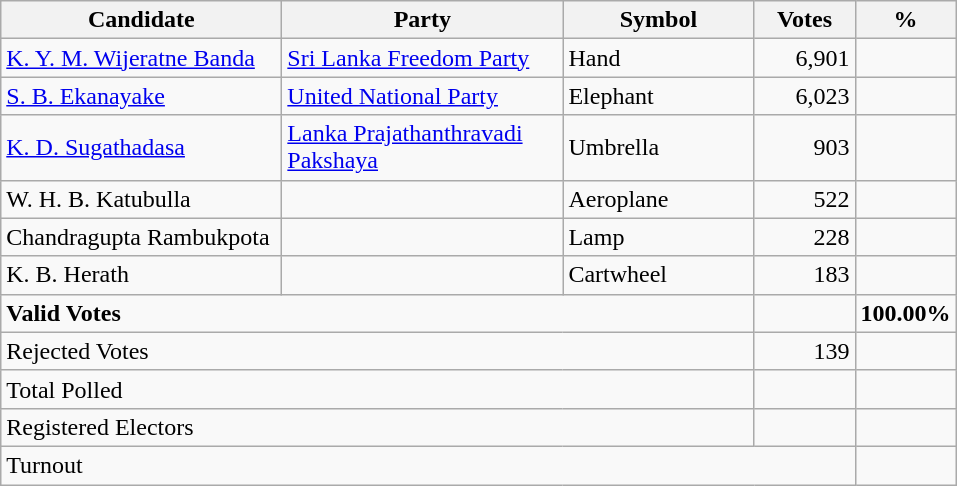<table class="wikitable" border="1" style="text-align:right;">
<tr>
<th align=left width="180">Candidate</th>
<th align=left width="180">Party</th>
<th align=left width="120">Symbol</th>
<th align=left width="60">Votes</th>
<th align=left width="60">%</th>
</tr>
<tr>
<td align=left><a href='#'>K. Y. M. Wijeratne Banda</a></td>
<td align=left><a href='#'>Sri Lanka Freedom Party</a></td>
<td align=left>Hand</td>
<td>6,901</td>
<td></td>
</tr>
<tr>
<td align=left><a href='#'>S. B. Ekanayake</a></td>
<td align=left><a href='#'>United National Party</a></td>
<td align=left>Elephant</td>
<td>6,023</td>
<td></td>
</tr>
<tr>
<td align=left><a href='#'>K. D. Sugathadasa</a></td>
<td align=left><a href='#'>Lanka Prajathanthravadi Pakshaya</a></td>
<td align=left>Umbrella</td>
<td>903</td>
<td></td>
</tr>
<tr>
<td align=left>W. H. B. Katubulla</td>
<td></td>
<td align=left>Aeroplane</td>
<td>522</td>
<td></td>
</tr>
<tr>
<td align=left>Chandragupta Rambukpota</td>
<td></td>
<td align=left>Lamp</td>
<td>228</td>
<td></td>
</tr>
<tr>
<td align=left>K. B. Herath</td>
<td></td>
<td align=left>Cartwheel</td>
<td>183</td>
<td></td>
</tr>
<tr>
<td align=left colspan=3><strong>Valid Votes</strong></td>
<td><strong> </strong></td>
<td><strong>100.00%</strong></td>
</tr>
<tr>
<td align=left colspan=3>Rejected Votes</td>
<td>139</td>
<td></td>
</tr>
<tr>
<td align=left colspan=3>Total Polled</td>
<td></td>
<td></td>
</tr>
<tr>
<td align=left colspan=3>Registered Electors</td>
<td></td>
<td></td>
</tr>
<tr>
<td align=left colspan=4>Turnout</td>
<td></td>
</tr>
</table>
